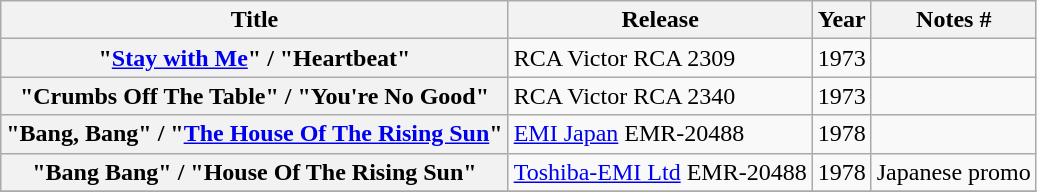<table class="wikitable plainrowheaders sortable">
<tr>
<th scope="col">Title</th>
<th scope="col">Release</th>
<th scope="col">Year</th>
<th scope="col" class="unsortable">Notes #</th>
</tr>
<tr>
<th scope="row">"<a href='#'>Stay with Me</a>" / "Heartbeat"</th>
<td>RCA Victor RCA 2309</td>
<td>1973</td>
<td></td>
</tr>
<tr>
<th scope="row">"Crumbs Off The Table" / "You're No Good"</th>
<td>RCA Victor RCA 2340</td>
<td>1973</td>
<td></td>
</tr>
<tr>
<th scope="row">"Bang, Bang" / "<a href='#'>The House Of The Rising Sun</a>"</th>
<td><a href='#'>EMI Japan</a> EMR-20488</td>
<td>1978</td>
<td></td>
</tr>
<tr>
<th scope="row">"Bang Bang" / "House Of The Rising Sun"</th>
<td><a href='#'>Toshiba-EMI Ltd</a>  EMR-20488</td>
<td>1978</td>
<td>Japanese promo</td>
</tr>
<tr>
</tr>
</table>
